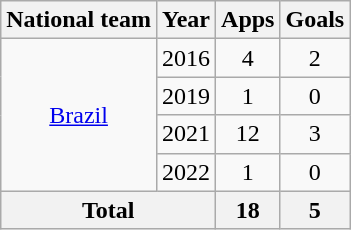<table class="wikitable" style="text-align:center">
<tr>
<th>National team</th>
<th>Year</th>
<th>Apps</th>
<th>Goals</th>
</tr>
<tr>
<td rowspan="4"><a href='#'>Brazil</a></td>
<td>2016</td>
<td>4</td>
<td>2</td>
</tr>
<tr>
<td>2019</td>
<td>1</td>
<td>0</td>
</tr>
<tr>
<td>2021</td>
<td>12</td>
<td>3</td>
</tr>
<tr>
<td>2022</td>
<td>1</td>
<td>0</td>
</tr>
<tr>
<th colspan="2">Total</th>
<th>18</th>
<th>5</th>
</tr>
</table>
